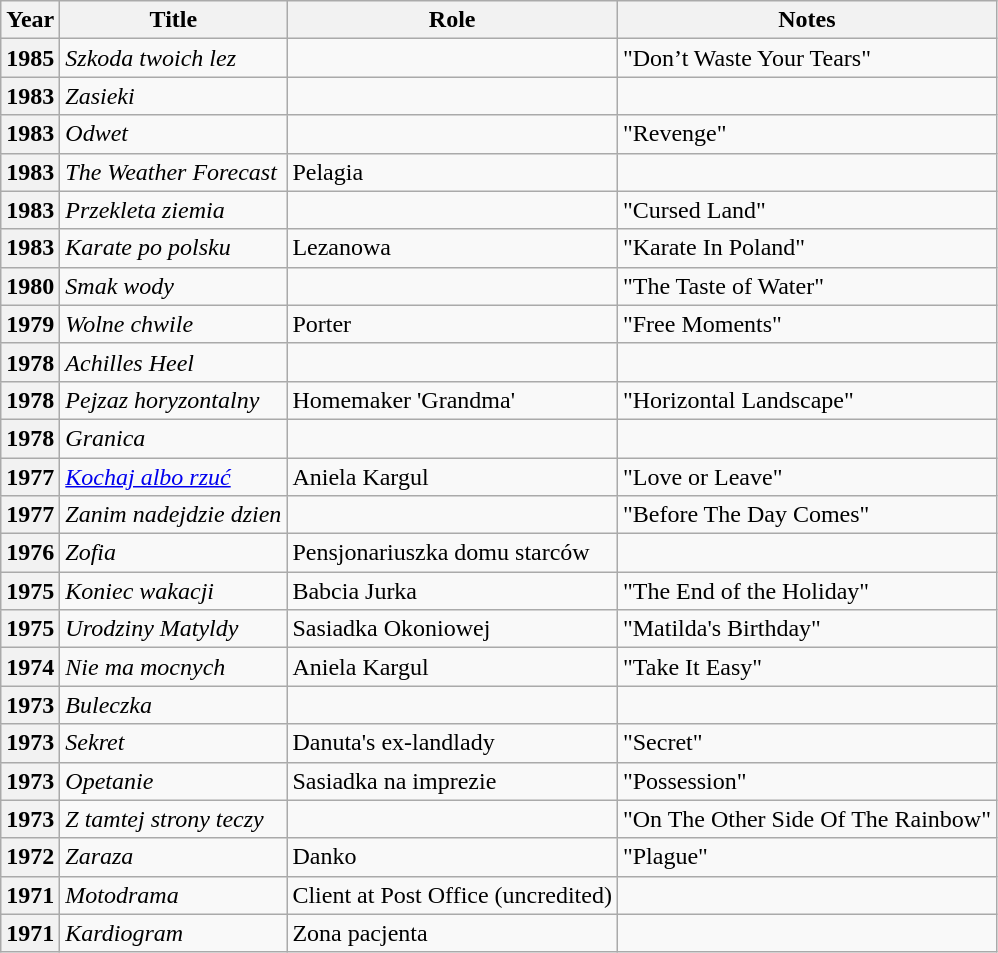<table class="wikitable plainrowheaders sortable">
<tr>
<th scope="col">Year</th>
<th scope="col">Title</th>
<th scope="col">Role</th>
<th scope="col" class="unsortable">Notes</th>
</tr>
<tr>
<th scope="row">1985</th>
<td><em>Szkoda twoich lez</em></td>
<td></td>
<td>"Don’t Waste Your Tears"</td>
</tr>
<tr>
<th scope="row">1983</th>
<td><em>Zasieki</em></td>
<td></td>
<td></td>
</tr>
<tr>
<th scope="row">1983</th>
<td><em>Odwet</em></td>
<td></td>
<td>"Revenge"</td>
</tr>
<tr>
<th scope="row">1983</th>
<td><em>The Weather Forecast</em></td>
<td>Pelagia</td>
<td></td>
</tr>
<tr>
<th scope="row">1983</th>
<td><em>Przekleta ziemia</em></td>
<td></td>
<td>"Cursed Land"</td>
</tr>
<tr>
<th scope="row">1983</th>
<td><em>Karate po polsku</em></td>
<td>Lezanowa</td>
<td>"Karate In Poland"</td>
</tr>
<tr>
<th scope="row">1980</th>
<td><em>Smak wody</em></td>
<td></td>
<td>"The Taste of Water"</td>
</tr>
<tr>
<th scope="row">1979</th>
<td><em>Wolne chwile</em></td>
<td>Porter</td>
<td>"Free Moments"</td>
</tr>
<tr>
<th scope="row">1978</th>
<td><em>Achilles Heel</em></td>
<td></td>
<td></td>
</tr>
<tr>
<th scope="row">1978</th>
<td><em>Pejzaz horyzontalny</em></td>
<td>Homemaker 'Grandma'</td>
<td>"Horizontal Landscape"</td>
</tr>
<tr>
<th scope="row">1978</th>
<td><em>Granica</em></td>
<td></td>
<td></td>
</tr>
<tr>
<th scope="row">1977</th>
<td><em><a href='#'>Kochaj albo rzuć</a></em></td>
<td>Aniela Kargul</td>
<td>"Love or Leave"</td>
</tr>
<tr>
<th scope="row">1977</th>
<td><em>Zanim nadejdzie dzien</em></td>
<td></td>
<td>"Before The Day Comes"</td>
</tr>
<tr>
<th scope="row">1976</th>
<td><em>Zofia</em></td>
<td>Pensjonariuszka domu starców</td>
<td></td>
</tr>
<tr>
<th scope="row">1975</th>
<td><em>Koniec wakacji</em></td>
<td>Babcia Jurka</td>
<td>"The End of the Holiday"</td>
</tr>
<tr>
<th scope="row">1975</th>
<td><em>Urodziny Matyldy</em></td>
<td>Sasiadka Okoniowej</td>
<td>"Matilda's Birthday"</td>
</tr>
<tr>
<th scope="row">1974</th>
<td><em>Nie ma mocnych</em></td>
<td>Aniela Kargul</td>
<td>"Take It Easy"</td>
</tr>
<tr>
<th scope="row">1973</th>
<td><em>Buleczka</em></td>
<td></td>
<td></td>
</tr>
<tr>
<th scope="row">1973</th>
<td><em>Sekret</em></td>
<td>Danuta's ex-landlady</td>
<td>"Secret"</td>
</tr>
<tr>
<th scope="row">1973</th>
<td><em>Opetanie</em></td>
<td>Sasiadka na imprezie</td>
<td>"Possession"</td>
</tr>
<tr>
<th scope="row">1973</th>
<td><em>Z tamtej strony teczy</em></td>
<td></td>
<td>"On The Other Side Of The Rainbow"</td>
</tr>
<tr>
<th scope="row">1972</th>
<td><em>Zaraza</em></td>
<td>Danko</td>
<td>"Plague"</td>
</tr>
<tr>
<th scope="row">1971</th>
<td><em>Motodrama</em></td>
<td>Client at Post Office (uncredited)</td>
<td></td>
</tr>
<tr>
<th scope="row">1971</th>
<td><em>Kardiogram</em></td>
<td>Zona pacjenta</td>
<td></td>
</tr>
</table>
